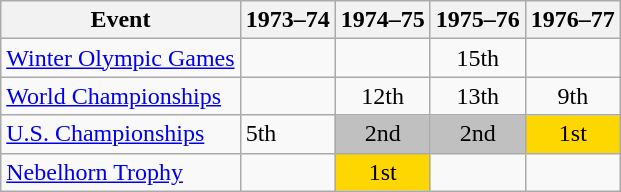<table class="wikitable">
<tr>
<th>Event</th>
<th>1973–74</th>
<th>1974–75</th>
<th>1975–76</th>
<th>1976–77</th>
</tr>
<tr>
<td><a href='#'>Winter Olympic Games</a></td>
<td></td>
<td></td>
<td align="center">15th</td>
<td></td>
</tr>
<tr>
<td><a href='#'>World Championships</a></td>
<td></td>
<td align="center">12th</td>
<td align="center">13th</td>
<td align="center">9th</td>
</tr>
<tr>
<td><a href='#'>U.S. Championships</a></td>
<td>5th</td>
<td align="center" bgcolor="silver">2nd</td>
<td align="center" bgcolor="silver">2nd</td>
<td align="center" bgcolor="gold">1st</td>
</tr>
<tr>
<td><a href='#'>Nebelhorn Trophy</a></td>
<td></td>
<td align="center" bgcolor="gold">1st</td>
<td></td>
<td></td>
</tr>
</table>
